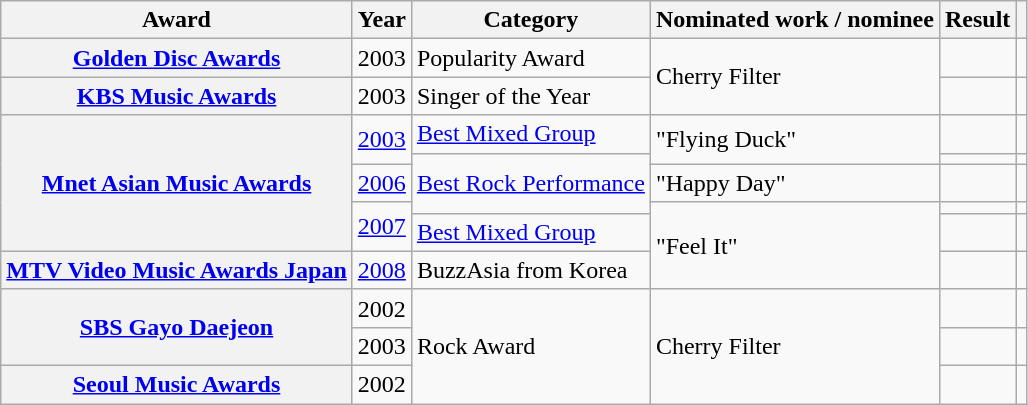<table class="wikitable sortable plainrowheaders">
<tr>
<th scope="col">Award</th>
<th scope="col">Year</th>
<th scope="col">Category</th>
<th scope="col">Nominated work / nominee</th>
<th scope="col">Result</th>
<th scope="col" class="unsortable"></th>
</tr>
<tr>
<th scope="row"><a href='#'>Golden Disc Awards</a></th>
<td>2003</td>
<td>Popularity Award</td>
<td rowspan="2">Cherry Filter</td>
<td></td>
<td></td>
</tr>
<tr>
<th scope="row"><a href='#'>KBS Music Awards</a></th>
<td>2003</td>
<td>Singer of the Year</td>
<td></td>
<td></td>
</tr>
<tr>
<th scope="row" rowspan="5"><a href='#'>Mnet Asian Music Awards</a></th>
<td rowspan="2"><a href='#'>2003</a></td>
<td><a href='#'>Best Mixed Group</a></td>
<td rowspan="2">"Flying Duck"</td>
<td></td>
<td></td>
</tr>
<tr>
<td rowspan="3"><a href='#'>Best Rock Performance</a></td>
<td></td>
<td></td>
</tr>
<tr>
<td><a href='#'>2006</a></td>
<td>"Happy Day"</td>
<td></td>
<td></td>
</tr>
<tr>
<td rowspan="2"><a href='#'>2007</a></td>
<td rowspan="3">"Feel It"</td>
<td></td>
<td></td>
</tr>
<tr>
<td><a href='#'>Best Mixed Group</a></td>
<td></td>
<td></td>
</tr>
<tr>
<th scope="row"><a href='#'>MTV Video Music Awards Japan</a></th>
<td><a href='#'>2008</a></td>
<td>BuzzAsia from Korea</td>
<td></td>
<td></td>
</tr>
<tr>
<th rowspan="2" scope="row"><a href='#'>SBS Gayo Daejeon</a></th>
<td>2002</td>
<td rowspan="3">Rock Award</td>
<td rowspan="3">Cherry Filter</td>
<td></td>
<td></td>
</tr>
<tr>
<td>2003</td>
<td></td>
<td></td>
</tr>
<tr>
<th scope="row"><a href='#'>Seoul Music Awards</a></th>
<td>2002</td>
<td></td>
<td></td>
</tr>
</table>
